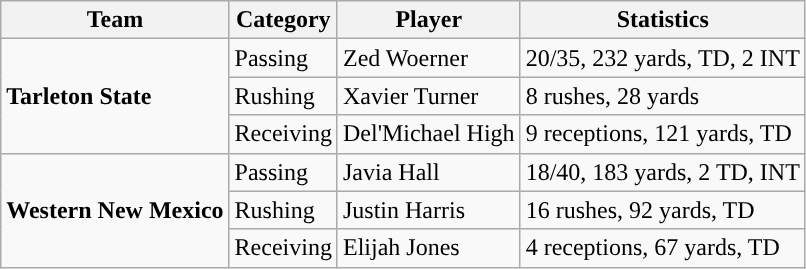<table class="wikitable" style="float: left;">
<tr>
<th>Team</th>
<th>Category</th>
<th>Player</th>
<th>Statistics</th>
</tr>
<tr>
<td rowspan=3><strong>Tarleton State</strong></td>
<td>Passing</td>
<td>Zed Woerner</td>
<td>20/35, 232 yards, TD, 2 INT</td>
</tr>
<tr>
<td>Rushing</td>
<td>Xavier Turner</td>
<td>8 rushes, 28 yards</td>
</tr>
<tr>
<td>Receiving</td>
<td>Del'Michael High</td>
<td>9 receptions, 121 yards, TD</td>
</tr>
<tr>
<td rowspan=3><strong>Western New Mexico</strong></td>
<td>Passing</td>
<td>Javia Hall</td>
<td>18/40, 183 yards, 2 TD, INT</td>
</tr>
<tr>
<td>Rushing</td>
<td>Justin Harris</td>
<td>16 rushes, 92 yards, TD</td>
</tr>
<tr>
<td>Receiving</td>
<td>Elijah Jones</td>
<td>4 receptions, 67 yards, TD</td>
</tr>
</table>
